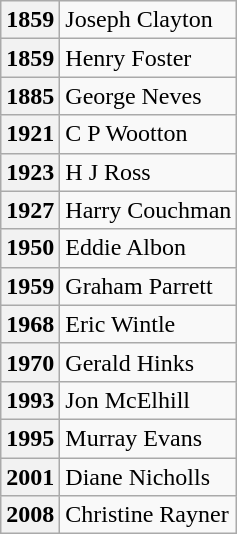<table class="wikitable floatright">
<tr>
<th>1859</th>
<td>Joseph Clayton</td>
</tr>
<tr>
<th>1859</th>
<td>Henry Foster</td>
</tr>
<tr>
<th>1885</th>
<td>George Neves</td>
</tr>
<tr>
<th>1921</th>
<td>C P Wootton</td>
</tr>
<tr>
<th>1923</th>
<td>H J Ross</td>
</tr>
<tr>
<th>1927</th>
<td>Harry Couchman</td>
</tr>
<tr>
<th>1950</th>
<td>Eddie Albon</td>
</tr>
<tr>
<th>1959</th>
<td>Graham Parrett</td>
</tr>
<tr>
<th>1968</th>
<td>Eric Wintle</td>
</tr>
<tr>
<th>1970</th>
<td>Gerald Hinks</td>
</tr>
<tr>
<th>1993</th>
<td>Jon McElhill</td>
</tr>
<tr>
<th>1995</th>
<td>Murray Evans</td>
</tr>
<tr>
<th>2001</th>
<td>Diane Nicholls</td>
</tr>
<tr>
<th>2008</th>
<td>Christine Rayner</td>
</tr>
</table>
